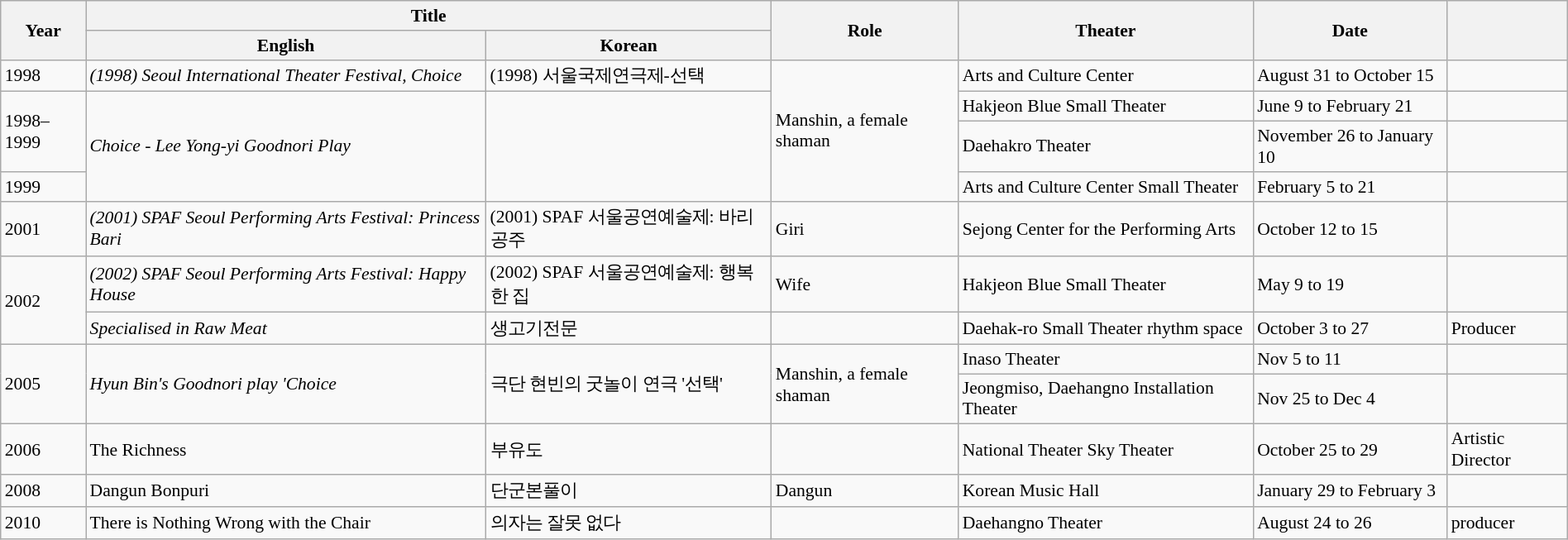<table class="wikitable sortable" style="clear:none; font-size:90%; padding:0 auto; width:100%; margin:auto">
<tr>
<th scope="col" rowspan="2">Year</th>
<th scope="col" colspan="2">Title</th>
<th scope="col" rowspan="2">Role</th>
<th scope="col" rowspan="2">Theater</th>
<th scope="col" rowspan="2">Date</th>
<th scope="col" rowspan="2" class="unsortable"></th>
</tr>
<tr>
<th>English</th>
<th>Korean</th>
</tr>
<tr>
<td>1998</td>
<td><em>(1998) Seoul International Theater Festival, Choice</em></td>
<td>(1998) 서울국제연극제-선택</td>
<td rowspan="4">Manshin, a female shaman</td>
<td>Arts and Culture Center</td>
<td>August 31 to October 15</td>
<td></td>
</tr>
<tr>
<td rowspan="2">1998–1999</td>
<td rowspan="3"><em>Choice - Lee Yong-yi Goodnori Play</em></td>
<td rowspan="3"></td>
<td>Hakjeon Blue Small Theater</td>
<td>June 9 to February 21</td>
<td></td>
</tr>
<tr>
<td>Daehakro Theater</td>
<td>November 26 to January 10</td>
<td></td>
</tr>
<tr>
<td>1999</td>
<td>Arts and Culture Center Small Theater</td>
<td>February 5 to 21</td>
<td></td>
</tr>
<tr>
<td>2001</td>
<td><em>(2001) SPAF Seoul Performing Arts Festival: Princess Bari</em></td>
<td>(2001) SPAF 서울공연예술제: 바리공주</td>
<td>Giri</td>
<td>Sejong Center for the Performing Arts</td>
<td>October 12 to 15</td>
<td></td>
</tr>
<tr>
<td rowspan="2">2002</td>
<td><em>(2002) SPAF Seoul Performing Arts Festival: Happy House</em></td>
<td>(2002) SPAF 서울공연예술제: 행복한 집</td>
<td>Wife</td>
<td>Hakjeon Blue Small Theater</td>
<td>May 9 to 19</td>
<td></td>
</tr>
<tr>
<td><em>Specialised in Raw Meat</em></td>
<td>생고기전문</td>
<td></td>
<td>Daehak-ro Small Theater rhythm space</td>
<td>October 3 to 27</td>
<td>Producer</td>
</tr>
<tr>
<td rowspan="2">2005</td>
<td rowspan="2"><em>Hyun Bin's Goodnori play 'Choice<strong></td>
<td rowspan="2">극단 현빈의 굿놀이 연극 '선택'</td>
<td rowspan="2">Manshin, a female shaman</td>
<td>Inaso Theater</td>
<td>Nov 5 to 11</td>
<td></td>
</tr>
<tr>
<td>Jeongmiso, Daehangno Installation Theater</td>
<td>Nov 25 to Dec 4</td>
<td></td>
</tr>
<tr>
<td>2006</td>
<td></em>The Richness<em></td>
<td>부유도</td>
<td></td>
<td>National Theater Sky Theater</td>
<td>October 25 to 29</td>
<td>Artistic Director</td>
</tr>
<tr>
<td>2008</td>
<td></em>Dangun Bonpuri<em></td>
<td>단군본풀이</td>
<td>Dangun</td>
<td>Korean Music Hall</td>
<td>January 29 to February 3</td>
<td></td>
</tr>
<tr>
<td>2010</td>
<td></em>There is Nothing Wrong with the Chair<em></td>
<td>의자는 잘못 없다</td>
<td></td>
<td>Daehangno Theater</td>
<td>August 24 to 26</td>
<td>producer</td>
</tr>
</table>
